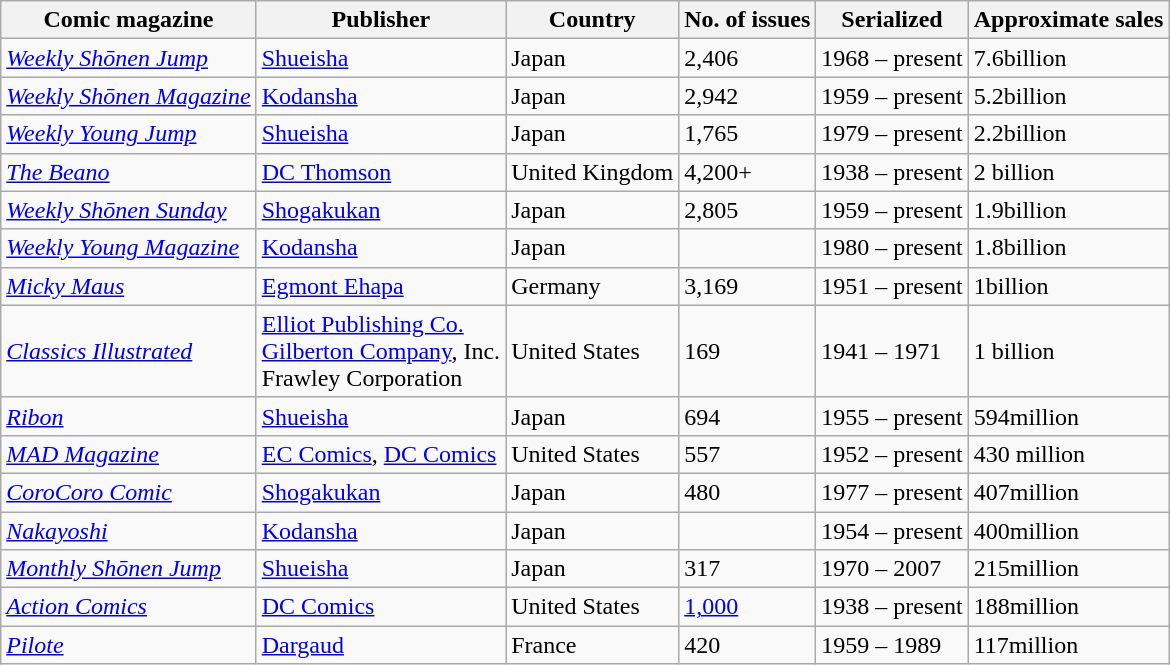<table class="wikitable sortable">
<tr ">
<th>Comic magazine</th>
<th>Publisher</th>
<th>Country</th>
<th>No. of issues</th>
<th>Serialized</th>
<th>Approximate sales</th>
</tr>
<tr>
<td><em><a href='#'>Weekly Shōnen Jump</a></em></td>
<td><a href='#'>Shueisha</a></td>
<td>Japan</td>
<td>2,406</td>
<td>1968 – present</td>
<td>7.6billion</td>
</tr>
<tr>
<td><em><a href='#'>Weekly Shōnen Magazine</a></em></td>
<td><a href='#'>Kodansha</a></td>
<td>Japan</td>
<td>2,942</td>
<td>1959 – present</td>
<td>5.2billion</td>
</tr>
<tr>
<td><em><a href='#'>Weekly Young Jump</a></em></td>
<td><a href='#'>Shueisha</a></td>
<td>Japan</td>
<td>1,765</td>
<td>1979 – present</td>
<td>2.2billion</td>
</tr>
<tr>
<td><em><a href='#'>The Beano</a></em></td>
<td><a href='#'>DC Thomson</a></td>
<td>United Kingdom</td>
<td>4,200+</td>
<td>1938 – present</td>
<td>2 billion</td>
</tr>
<tr>
<td><em><a href='#'>Weekly Shōnen Sunday</a></em></td>
<td><a href='#'>Shogakukan</a></td>
<td>Japan</td>
<td>2,805</td>
<td>1959 – present</td>
<td>1.9billion</td>
</tr>
<tr>
<td><em><a href='#'>Weekly Young Magazine</a></em></td>
<td><a href='#'>Kodansha</a></td>
<td>Japan</td>
<td></td>
<td>1980 – present</td>
<td>1.8billion</td>
</tr>
<tr>
<td><em><a href='#'>Micky Maus</a></em></td>
<td><a href='#'>Egmont Ehapa</a></td>
<td>Germany</td>
<td>3,169</td>
<td>1951 – present</td>
<td>1billion</td>
</tr>
<tr>
<td><em><a href='#'>Classics Illustrated</a></em></td>
<td><a href='#'>Elliot Publishing Co.</a><br><a href='#'>Gilberton Company</a>, Inc.<br>Frawley Corporation</td>
<td>United States</td>
<td>169</td>
<td>1941 – 1971</td>
<td>1 billion</td>
</tr>
<tr>
<td><em><a href='#'>Ribon</a></em></td>
<td><a href='#'>Shueisha</a></td>
<td>Japan</td>
<td>694</td>
<td>1955 – present</td>
<td>594million</td>
</tr>
<tr>
<td><em><a href='#'>MAD Magazine</a></em></td>
<td><a href='#'>EC Comics</a>, <a href='#'>DC Comics</a></td>
<td>United States</td>
<td>557</td>
<td>1952 – present</td>
<td>430 million</td>
</tr>
<tr>
<td><em><a href='#'>CoroCoro Comic</a></em></td>
<td><a href='#'>Shogakukan</a></td>
<td>Japan</td>
<td>480</td>
<td>1977 – present</td>
<td>407million</td>
</tr>
<tr>
<td><em><a href='#'>Nakayoshi</a></em></td>
<td><a href='#'>Kodansha</a></td>
<td>Japan</td>
<td></td>
<td>1954 – present</td>
<td>400million</td>
</tr>
<tr>
<td><em><a href='#'>Monthly Shōnen Jump</a></em></td>
<td><a href='#'>Shueisha</a></td>
<td>Japan</td>
<td>317</td>
<td>1970 – 2007</td>
<td>215million</td>
</tr>
<tr>
<td><em><a href='#'>Action Comics</a></em></td>
<td><a href='#'>DC Comics</a></td>
<td>United States</td>
<td><a href='#'>1,000</a></td>
<td>1938 – present</td>
<td>188million</td>
</tr>
<tr>
<td><em><a href='#'>Pilote</a></em></td>
<td><a href='#'>Dargaud</a></td>
<td>France</td>
<td>420</td>
<td>1959 – 1989</td>
<td>117million</td>
</tr>
</table>
